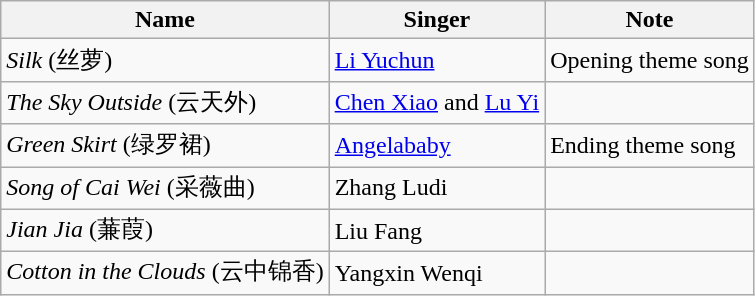<table class="wikitable">
<tr>
<th>Name</th>
<th>Singer</th>
<th>Note</th>
</tr>
<tr>
<td><em>Silk</em> (丝萝)</td>
<td><a href='#'>Li Yuchun</a></td>
<td>Opening theme song</td>
</tr>
<tr>
<td><em>The Sky Outside</em> (云天外)</td>
<td><a href='#'>Chen Xiao</a> and <a href='#'>Lu Yi</a></td>
<td></td>
</tr>
<tr>
<td><em>Green Skirt</em> (绿罗裙)</td>
<td><a href='#'>Angelababy</a></td>
<td>Ending theme song</td>
</tr>
<tr>
<td><em>Song of Cai Wei</em> (采薇曲)</td>
<td>Zhang Ludi</td>
<td></td>
</tr>
<tr>
<td><em>Jian Jia</em> (蒹葭)</td>
<td>Liu Fang</td>
<td></td>
</tr>
<tr>
<td><em>Cotton in the Clouds</em> (云中锦香)</td>
<td>Yangxin Wenqi</td>
<td></td>
</tr>
</table>
